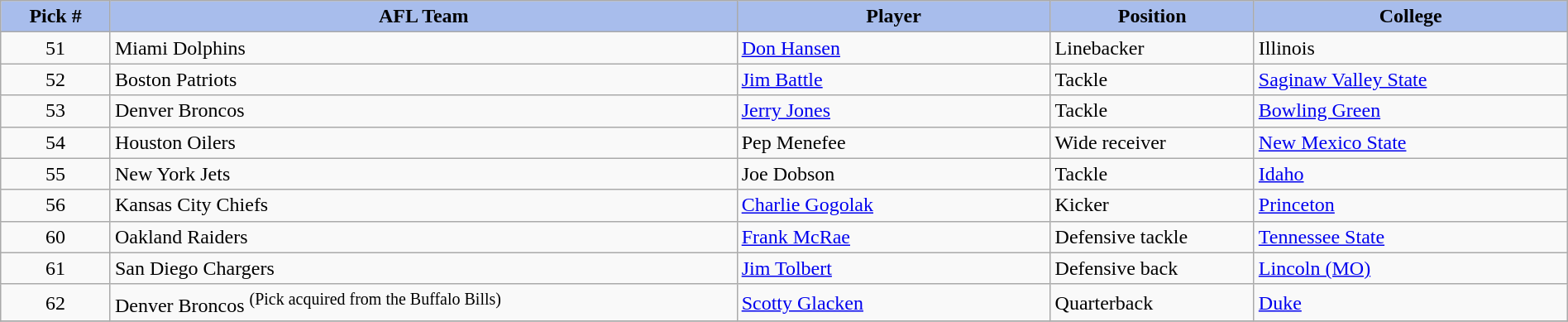<table class="wikitable sortable sortable" style="width: 100%">
<tr>
<th style="background:#A8BDEC;" width=7%>Pick #</th>
<th width=40% style="background:#A8BDEC;">AFL Team</th>
<th width=20% style="background:#A8BDEC;">Player</th>
<th width=13% style="background:#A8BDEC;">Position</th>
<th style="background:#A8BDEC;">College</th>
</tr>
<tr>
<td align=center>51</td>
<td>Miami Dolphins</td>
<td><a href='#'>Don Hansen</a></td>
<td>Linebacker</td>
<td>Illinois</td>
</tr>
<tr>
<td align=center>52</td>
<td>Boston Patriots</td>
<td><a href='#'>Jim Battle</a></td>
<td>Tackle</td>
<td><a href='#'>Saginaw Valley State</a></td>
</tr>
<tr>
<td align=center>53</td>
<td>Denver Broncos</td>
<td><a href='#'>Jerry Jones</a></td>
<td>Tackle</td>
<td><a href='#'>Bowling Green</a></td>
</tr>
<tr>
<td align=center>54</td>
<td>Houston Oilers</td>
<td>Pep Menefee</td>
<td>Wide receiver</td>
<td><a href='#'>New Mexico State</a></td>
</tr>
<tr>
<td align=center>55</td>
<td>New York Jets</td>
<td>Joe Dobson</td>
<td>Tackle</td>
<td><a href='#'>Idaho</a></td>
</tr>
<tr>
<td align=center>56</td>
<td>Kansas City Chiefs</td>
<td><a href='#'>Charlie Gogolak</a></td>
<td>Kicker</td>
<td><a href='#'>Princeton</a></td>
</tr>
<tr>
<td align=center>60</td>
<td>Oakland Raiders</td>
<td><a href='#'>Frank McRae</a></td>
<td>Defensive tackle</td>
<td><a href='#'>Tennessee State</a></td>
</tr>
<tr>
<td align=center>61</td>
<td>San Diego Chargers</td>
<td><a href='#'>Jim Tolbert</a></td>
<td>Defensive back</td>
<td><a href='#'>Lincoln (MO)</a></td>
</tr>
<tr>
<td align=center>62</td>
<td>Denver Broncos <sup>(Pick acquired from the Buffalo Bills)</sup></td>
<td><a href='#'>Scotty Glacken</a></td>
<td>Quarterback</td>
<td><a href='#'>Duke</a></td>
</tr>
<tr>
</tr>
</table>
